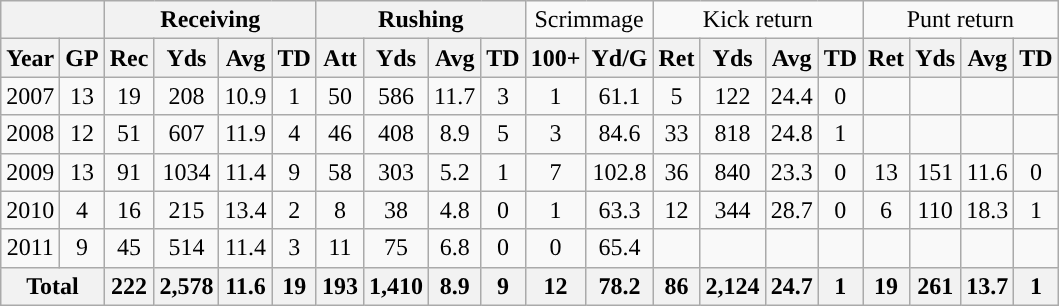<table class="wikitable" style="text-align:center;">
<tr>
<th colspan="2"></th>
<th colspan="4">Receiving</th>
<th colspan="4">Rushing</th>
<td colspan="2">Scrimmage</td>
<td colspan="4">Kick return</td>
<td colspan="4">Punt return</td>
</tr>
<tr>
<th>Year</th>
<th>GP</th>
<th>Rec</th>
<th>Yds</th>
<th>Avg</th>
<th>TD</th>
<th>Att</th>
<th>Yds</th>
<th>Avg</th>
<th>TD</th>
<th>100+</th>
<th>Yd/G</th>
<th>Ret</th>
<th>Yds</th>
<th>Avg</th>
<th>TD</th>
<th>Ret</th>
<th>Yds</th>
<th>Avg</th>
<th>TD</th>
</tr>
<tr>
<td>2007</td>
<td>13</td>
<td>19</td>
<td>208</td>
<td>10.9</td>
<td>1</td>
<td>50</td>
<td>586</td>
<td>11.7</td>
<td>3</td>
<td>1</td>
<td>61.1</td>
<td>5</td>
<td>122</td>
<td>24.4</td>
<td>0</td>
<td></td>
<td></td>
<td></td>
<td></td>
</tr>
<tr>
<td>2008</td>
<td>12</td>
<td>51</td>
<td>607</td>
<td>11.9</td>
<td>4</td>
<td>46</td>
<td>408</td>
<td>8.9</td>
<td>5</td>
<td>3</td>
<td>84.6</td>
<td>33</td>
<td>818</td>
<td>24.8</td>
<td>1</td>
<td></td>
<td></td>
<td></td>
<td></td>
</tr>
<tr>
<td>2009</td>
<td>13</td>
<td>91</td>
<td>1034</td>
<td>11.4</td>
<td>9</td>
<td>58</td>
<td>303</td>
<td>5.2</td>
<td>1</td>
<td>7</td>
<td>102.8</td>
<td>36</td>
<td>840</td>
<td>23.3</td>
<td>0</td>
<td>13</td>
<td>151</td>
<td>11.6</td>
<td>0</td>
</tr>
<tr>
<td>2010</td>
<td>4</td>
<td>16</td>
<td>215</td>
<td>13.4</td>
<td>2</td>
<td>8</td>
<td>38</td>
<td>4.8</td>
<td>0</td>
<td>1</td>
<td>63.3</td>
<td>12</td>
<td>344</td>
<td>28.7</td>
<td>0</td>
<td>6</td>
<td>110</td>
<td>18.3</td>
<td>1</td>
</tr>
<tr>
<td>2011</td>
<td>9</td>
<td>45</td>
<td>514</td>
<td>11.4</td>
<td>3</td>
<td>11</td>
<td>75</td>
<td>6.8</td>
<td>0</td>
<td>0</td>
<td>65.4</td>
<td></td>
<td></td>
<td></td>
<td></td>
<td></td>
<td></td>
<td></td>
<td></td>
</tr>
<tr>
<th colspan="2">Total</th>
<th>222</th>
<th>2,578</th>
<th>11.6</th>
<th>19</th>
<th>193</th>
<th>1,410</th>
<th>8.9</th>
<th>9</th>
<th>12</th>
<th>78.2</th>
<th>86</th>
<th>2,124</th>
<th>24.7</th>
<th>1</th>
<th>19</th>
<th>261</th>
<th>13.7</th>
<th>1</th>
</tr>
</table>
